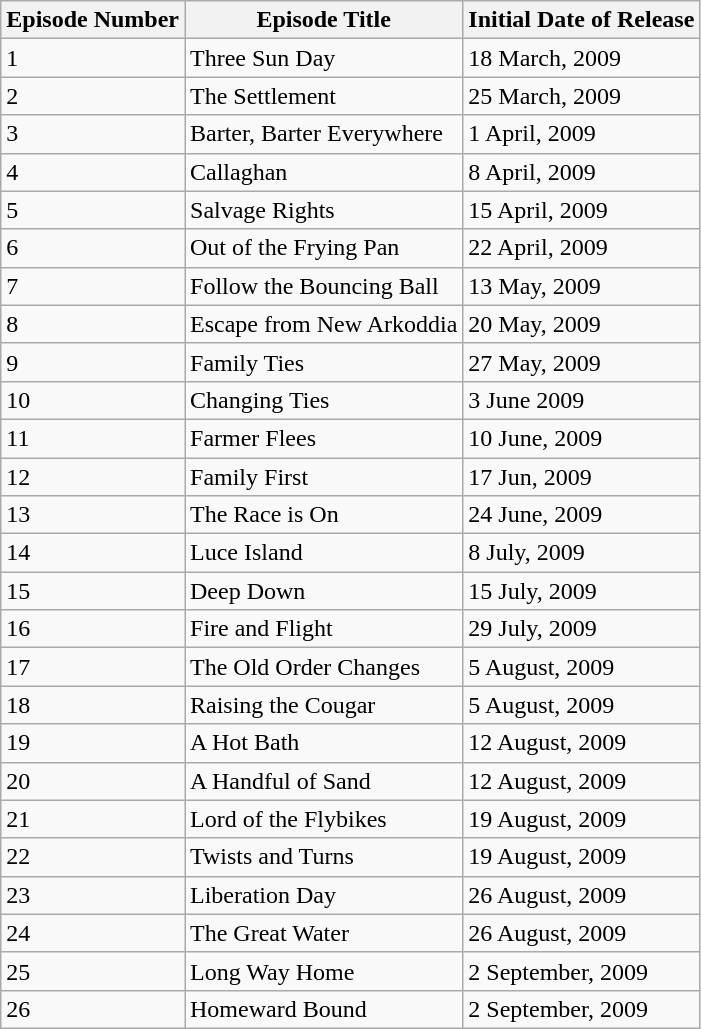<table class="wikitable">
<tr>
<th>Episode Number</th>
<th>Episode Title</th>
<th>Initial Date of Release</th>
</tr>
<tr>
<td>1</td>
<td>Three Sun Day</td>
<td>18 March, 2009</td>
</tr>
<tr>
<td>2</td>
<td>The Settlement</td>
<td>25 March, 2009</td>
</tr>
<tr>
<td>3</td>
<td>Barter, Barter Everywhere</td>
<td>1 April, 2009</td>
</tr>
<tr>
<td>4</td>
<td>Callaghan</td>
<td>8 April, 2009</td>
</tr>
<tr>
<td>5</td>
<td>Salvage Rights</td>
<td>15 April, 2009</td>
</tr>
<tr>
<td>6</td>
<td>Out of the Frying Pan</td>
<td>22 April, 2009</td>
</tr>
<tr>
<td>7</td>
<td>Follow the Bouncing Ball</td>
<td>13 May, 2009</td>
</tr>
<tr>
<td>8</td>
<td>Escape from New Arkoddia</td>
<td>20 May, 2009</td>
</tr>
<tr>
<td>9</td>
<td>Family Ties</td>
<td>27 May, 2009</td>
</tr>
<tr>
<td>10</td>
<td>Changing Ties</td>
<td>3 June 2009</td>
</tr>
<tr>
<td>11</td>
<td>Farmer Flees</td>
<td>10 June, 2009</td>
</tr>
<tr>
<td>12</td>
<td>Family First</td>
<td>17 Jun, 2009</td>
</tr>
<tr>
<td>13</td>
<td>The Race is On</td>
<td>24 June, 2009</td>
</tr>
<tr>
<td>14</td>
<td>Luce Island</td>
<td>8 July, 2009</td>
</tr>
<tr>
<td>15</td>
<td>Deep Down</td>
<td>15 July, 2009</td>
</tr>
<tr>
<td>16</td>
<td>Fire and Flight</td>
<td>29 July, 2009</td>
</tr>
<tr>
<td>17</td>
<td>The Old Order Changes</td>
<td>5 August, 2009</td>
</tr>
<tr>
<td>18</td>
<td>Raising the Cougar</td>
<td>5 August, 2009</td>
</tr>
<tr>
<td>19</td>
<td>A Hot Bath</td>
<td>12 August, 2009</td>
</tr>
<tr>
<td>20</td>
<td>A Handful of Sand</td>
<td>12 August, 2009</td>
</tr>
<tr>
<td>21</td>
<td>Lord of the Flybikes</td>
<td>19 August, 2009</td>
</tr>
<tr>
<td>22</td>
<td>Twists and Turns</td>
<td>19 August, 2009</td>
</tr>
<tr>
<td>23</td>
<td>Liberation Day</td>
<td>26 August, 2009</td>
</tr>
<tr>
<td>24</td>
<td>The Great Water</td>
<td>26 August, 2009</td>
</tr>
<tr>
<td>25</td>
<td>Long Way Home</td>
<td>2 September, 2009</td>
</tr>
<tr>
<td>26</td>
<td>Homeward Bound</td>
<td>2 September, 2009</td>
</tr>
</table>
